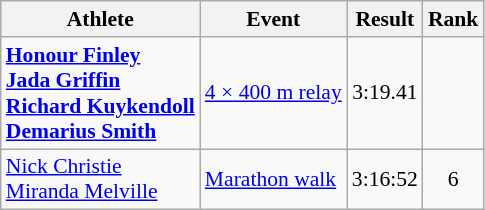<table class=wikitable style=font-size:90%;text-align:center>
<tr>
<th>Athlete</th>
<th>Event</th>
<th>Result</th>
<th>Rank</th>
</tr>
<tr>
<td align=left><strong><a href='#'>Honour Finley</a><br><a href='#'>Jada Griffin</a><br><a href='#'>Richard Kuykendoll</a><br><a href='#'>Demarius Smith</a></strong></td>
<td align=left><a href='#'>4 × 400 m relay</a></td>
<td>3:19.41</td>
<td></td>
</tr>
<tr>
<td align=left><a href='#'>Nick Christie</a><br><a href='#'>Miranda Melville</a></td>
<td align=left><a href='#'>Marathon walk</a></td>
<td>3:16:52</td>
<td>6</td>
</tr>
</table>
